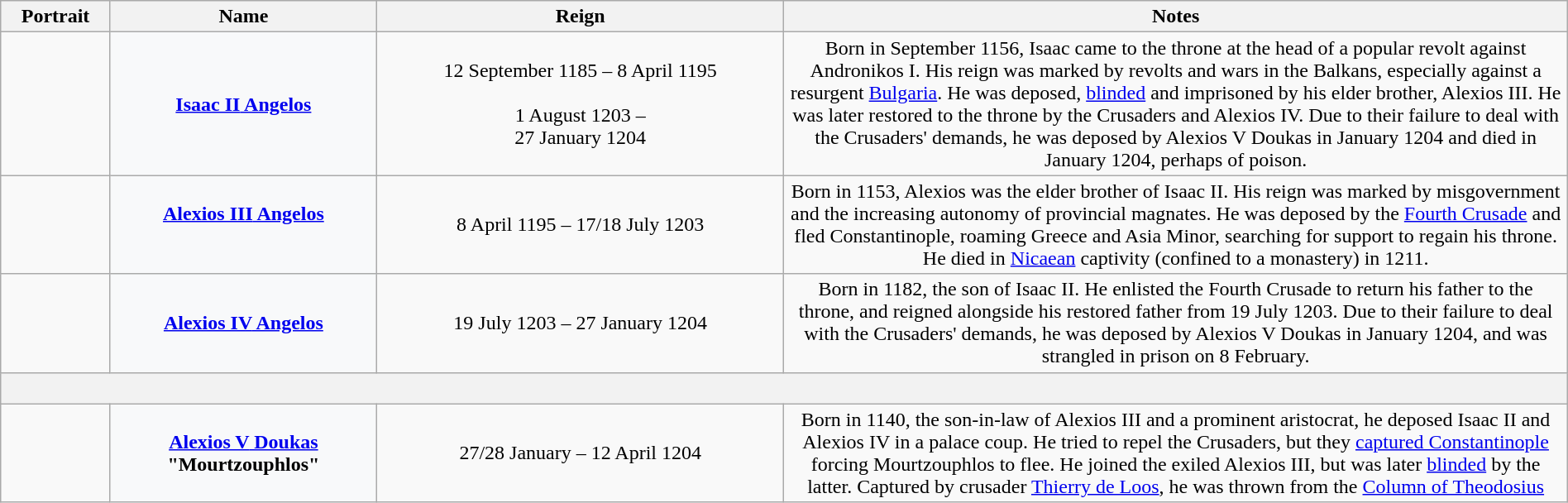<table class="wikitable plainrowheaders" style="width:100%; text-align:center">
<tr>
<th scope=col width="7%">Portrait</th>
<th scope=col width="17%">Name</th>
<th scope=col width="26%">Reign</th>
<th scope=col width="50%">Notes</th>
</tr>
<tr>
<td></td>
<th scope=row style="text-align:center; background:#F8F9FA"><a href='#'><strong>Isaac II</strong> Angelos</a><br></th>
<td>12 September 1185 – 8 April 1195<br><br>1 August 1203 –<br>27 January 1204<br></td>
<td>Born in September 1156, Isaac came to the throne at the head of a popular revolt against Andronikos I. His reign was marked by revolts and wars in the Balkans, especially against a resurgent <a href='#'>Bulgaria</a>. He was deposed, <a href='#'>blinded</a> and imprisoned by his elder brother, Alexios III. He was later restored to the throne by the Crusaders and Alexios IV. Due to their failure to deal with the Crusaders' demands, he was deposed by Alexios V Doukas in January 1204 and died in January 1204, perhaps of poison.</td>
</tr>
<tr>
<td></td>
<th scope=row style="text-align:center; background:#F8F9FA"><a href='#'><strong>Alexios III</strong> Angelos</a><br>  </th>
<td>8 April 1195 – 17/18 July 1203<br></td>
<td>Born in 1153, Alexios was the elder brother of Isaac II. His reign was marked by misgovernment and the increasing autonomy of provincial magnates. He was deposed by the <a href='#'>Fourth Crusade</a> and fled Constantinople, roaming Greece and Asia Minor, searching for support to regain his throne. He died in <a href='#'>Nicaean</a> captivity (confined to a monastery) in 1211.</td>
</tr>
<tr>
<td></td>
<th scope=row style="text-align:center; background:#F8F9FA"><a href='#'><strong>Alexios IV</strong> Angelos</a><br></th>
<td>19 July 1203 – 27 January 1204<br></td>
<td>Born in 1182, the son of Isaac II. He enlisted the Fourth Crusade to return his father to the throne, and reigned alongside his restored father from 19 July 1203. Due to their failure to deal with the Crusaders' demands, he was deposed by Alexios V Doukas in January 1204, and was strangled in prison on 8 February.</td>
</tr>
<tr>
<th colspan=4> </th>
</tr>
<tr>
<td></td>
<th scope=row style="text-align:center; background:#F8F9FA"><a href='#'><strong>Alexios V</strong> Doukas</a> "Mourtzouphlos"<br></th>
<td>27/28 January – 12 April 1204<br></td>
<td>Born in 1140, the son-in-law of Alexios III and a prominent aristocrat, he deposed Isaac II and Alexios IV in a palace coup. He tried to repel the Crusaders, but they <a href='#'>captured Constantinople</a> forcing Mourtzouphlos to flee. He joined the exiled Alexios III, but was later <a href='#'>blinded</a> by the latter. Captured by crusader <a href='#'>Thierry de Loos</a>, he was thrown from the <a href='#'>Column of Theodosius</a></td>
</tr>
</table>
